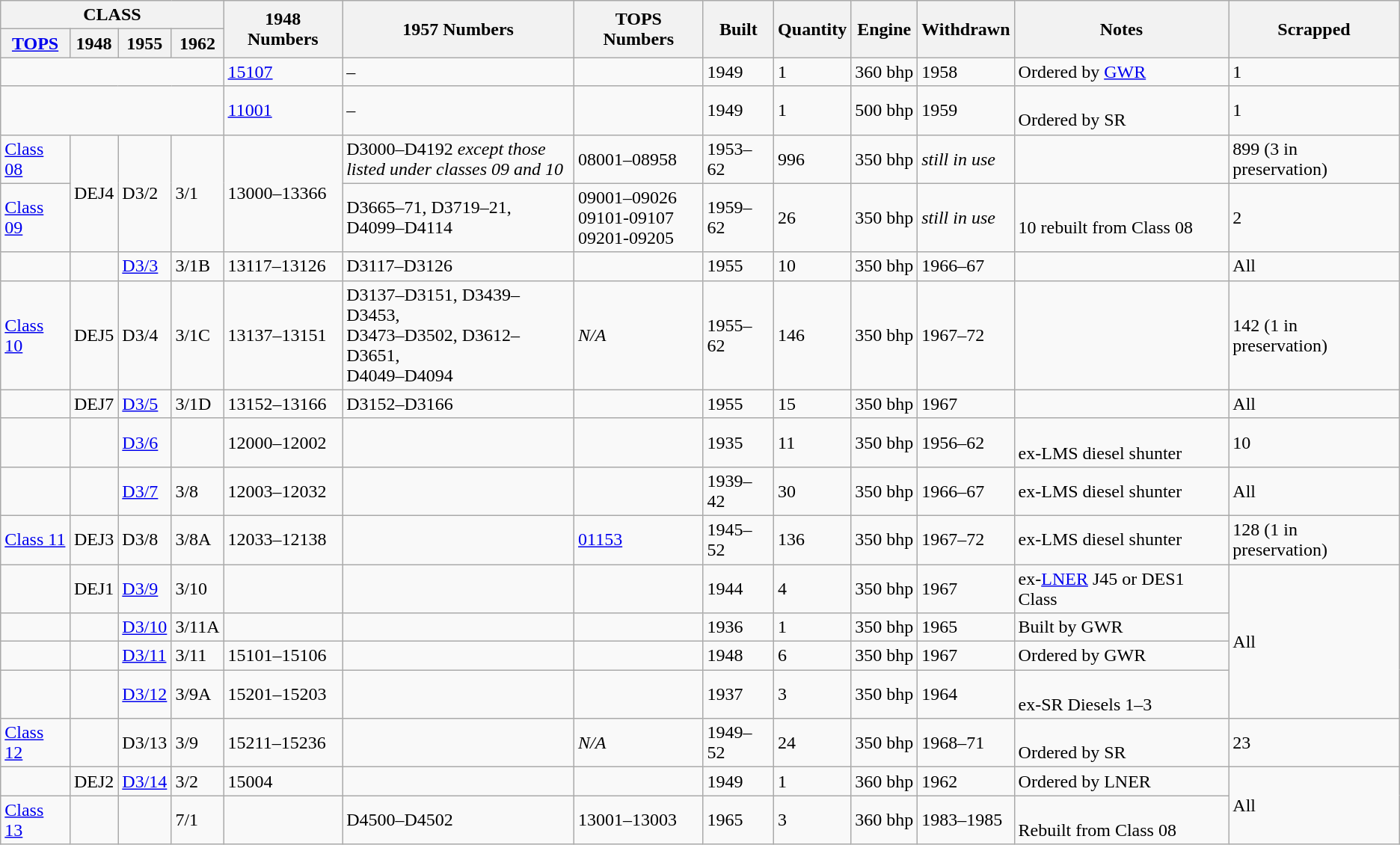<table class="wikitable sortable">
<tr>
<th colspan=4>CLASS</th>
<th rowspan="2">1948 Numbers</th>
<th rowspan="2">1957 Numbers</th>
<th rowspan="2">TOPS Numbers</th>
<th rowspan="2">Built</th>
<th rowspan=2>Quantity</th>
<th rowspan=2>Engine</th>
<th rowspan=2>Withdrawn</th>
<th rowspan=2>Notes</th>
<th rowspan=2>Scrapped</th>
</tr>
<tr>
<th><a href='#'>TOPS</a></th>
<th>1948</th>
<th>1955</th>
<th>1962</th>
</tr>
<tr>
<td colspan=4></td>
<td><a href='#'>15107</a></td>
<td>–</td>
<td></td>
<td>1949</td>
<td>1</td>
<td>360 bhp</td>
<td>1958</td>
<td>Ordered by <a href='#'>GWR</a></td>
<td>1</td>
</tr>
<tr>
<td colspan=4></td>
<td><a href='#'>11001</a></td>
<td>–</td>
<td></td>
<td>1949</td>
<td>1</td>
<td>500 bhp</td>
<td>1959</td>
<td><br>Ordered by SR</td>
<td>1</td>
</tr>
<tr>
<td><a href='#'>Class 08</a></td>
<td rowspan=2>DEJ4</td>
<td rowspan=2>D3/2</td>
<td rowspan=2>3/1</td>
<td rowspan=2>13000–13366</td>
<td>D3000–D4192 <em>except those<br>listed under classes 09 and 10</em></td>
<td>08001–08958</td>
<td>1953–62</td>
<td>996</td>
<td>350 bhp</td>
<td><em>still in use</em></td>
<td></td>
<td>899 (3 in preservation)</td>
</tr>
<tr>
<td><a href='#'>Class 09</a></td>
<td>D3665–71, D3719–21,<br>D4099–D4114</td>
<td>09001–09026<br>09101-09107<br>09201-09205</td>
<td>1959–62</td>
<td>26</td>
<td>350 bhp</td>
<td><em>still in use</em></td>
<td><br>10 rebuilt from Class 08</td>
<td>2</td>
</tr>
<tr>
<td></td>
<td></td>
<td><a href='#'>D3/3</a></td>
<td>3/1B</td>
<td>13117–13126</td>
<td>D3117–D3126</td>
<td></td>
<td>1955</td>
<td>10</td>
<td>350 bhp</td>
<td>1966–67</td>
<td></td>
<td>All</td>
</tr>
<tr>
<td><a href='#'>Class 10</a></td>
<td>DEJ5</td>
<td>D3/4</td>
<td>3/1C</td>
<td>13137–13151</td>
<td>D3137–D3151, D3439–D3453,<br>D3473–D3502, D3612–D3651,<br>D4049–D4094</td>
<td><em>N/A</em></td>
<td>1955–62</td>
<td>146</td>
<td>350 bhp</td>
<td>1967–72</td>
<td></td>
<td>142 (1 in preservation)</td>
</tr>
<tr>
<td></td>
<td>DEJ7</td>
<td><a href='#'>D3/5</a></td>
<td>3/1D</td>
<td>13152–13166</td>
<td>D3152–D3166</td>
<td></td>
<td>1955</td>
<td>15</td>
<td>350 bhp</td>
<td>1967</td>
<td></td>
<td>All</td>
</tr>
<tr>
<td></td>
<td></td>
<td><a href='#'>D3/6</a></td>
<td></td>
<td>12000–12002</td>
<td></td>
<td></td>
<td>1935</td>
<td>11</td>
<td>350 bhp</td>
<td>1956–62</td>
<td><br>ex-LMS diesel shunter</td>
<td>10</td>
</tr>
<tr>
<td></td>
<td></td>
<td><a href='#'>D3/7</a></td>
<td>3/8</td>
<td>12003–12032</td>
<td></td>
<td></td>
<td>1939–42</td>
<td>30</td>
<td>350 bhp</td>
<td>1966–67</td>
<td> ex-LMS diesel shunter</td>
<td>All</td>
</tr>
<tr>
<td><a href='#'>Class 11</a></td>
<td>DEJ3</td>
<td>D3/8</td>
<td>3/8A</td>
<td>12033–12138</td>
<td></td>
<td><a href='#'>01153</a></td>
<td>1945–52</td>
<td>136</td>
<td>350 bhp</td>
<td>1967–72</td>
<td> ex-LMS diesel shunter</td>
<td>128 (1 in preservation)</td>
</tr>
<tr>
<td></td>
<td>DEJ1</td>
<td><a href='#'>D3/9</a></td>
<td>3/10</td>
<td 15000–15003></td>
<td></td>
<td></td>
<td>1944</td>
<td>4</td>
<td>350 bhp</td>
<td>1967</td>
<td>ex-<a href='#'>LNER</a> J45 or DES1 Class</td>
<td rowspan=4>All</td>
</tr>
<tr>
<td></td>
<td></td>
<td><a href='#'>D3/10</a></td>
<td>3/11A</td>
<td 15100></td>
<td></td>
<td></td>
<td>1936</td>
<td>1</td>
<td>350 bhp</td>
<td>1965</td>
<td> Built by GWR</td>
</tr>
<tr>
<td></td>
<td></td>
<td><a href='#'>D3/11</a></td>
<td>3/11</td>
<td>15101–15106</td>
<td></td>
<td></td>
<td>1948</td>
<td>6</td>
<td>350 bhp</td>
<td>1967</td>
<td>Ordered by GWR</td>
</tr>
<tr>
<td></td>
<td></td>
<td><a href='#'>D3/12</a></td>
<td>3/9A</td>
<td>15201–15203</td>
<td></td>
<td></td>
<td>1937</td>
<td>3</td>
<td>350 bhp</td>
<td>1964</td>
<td><br>ex-SR Diesels 1–3</td>
</tr>
<tr>
<td><a href='#'>Class 12</a></td>
<td></td>
<td>D3/13</td>
<td>3/9</td>
<td>15211–15236</td>
<td></td>
<td><em>N/A</em></td>
<td>1949–52</td>
<td>24</td>
<td>350 bhp</td>
<td>1968–71</td>
<td><br>Ordered by SR</td>
<td>23</td>
</tr>
<tr>
<td></td>
<td>DEJ2</td>
<td><a href='#'>D3/14</a></td>
<td>3/2</td>
<td>15004</td>
<td></td>
<td></td>
<td>1949</td>
<td>1</td>
<td>360 bhp</td>
<td>1962</td>
<td>Ordered by LNER</td>
<td rowspan=2>All</td>
</tr>
<tr>
<td><a href='#'>Class 13</a></td>
<td></td>
<td></td>
<td>7/1</td>
<td></td>
<td>D4500–D4502</td>
<td>13001–13003</td>
<td>1965</td>
<td>3</td>
<td>360 bhp</td>
<td>1983–1985</td>
<td><br>Rebuilt from Class 08</td>
</tr>
</table>
